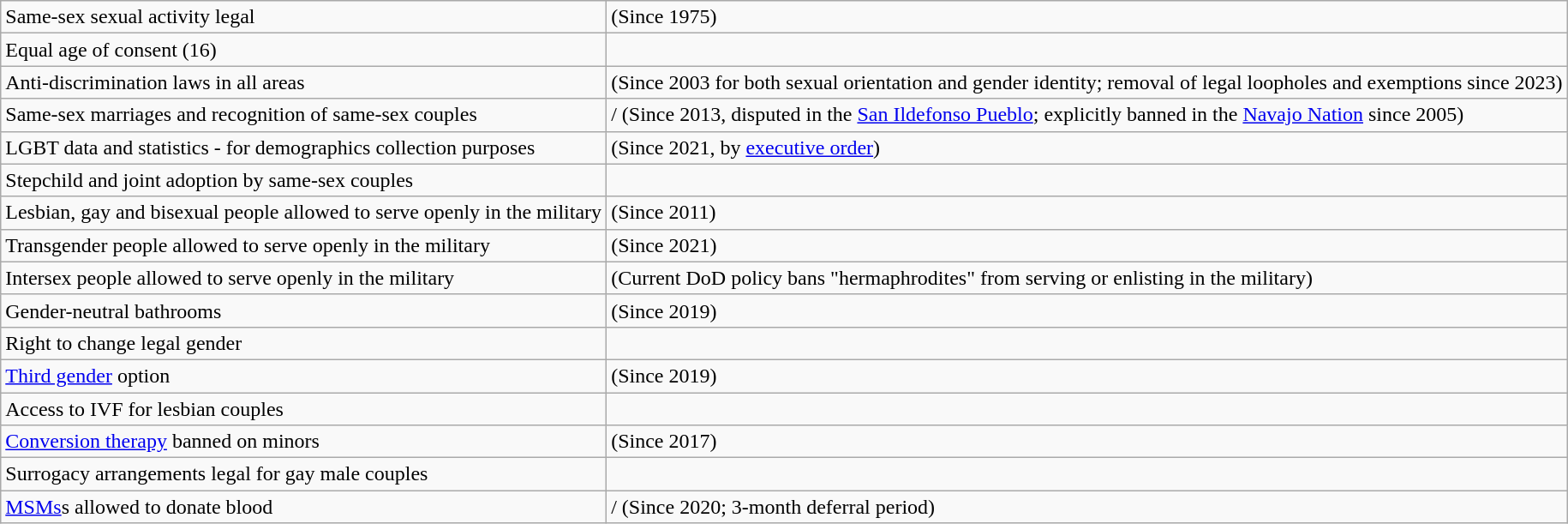<table class="wikitable">
<tr>
<td>Same-sex sexual activity legal</td>
<td> (Since 1975)</td>
</tr>
<tr>
<td>Equal age of consent (16)</td>
<td></td>
</tr>
<tr>
<td>Anti-discrimination laws in all areas</td>
<td> (Since 2003 for both sexual orientation and gender identity; removal of legal loopholes and exemptions since 2023)</td>
</tr>
<tr>
<td>Same-sex marriages and recognition of same-sex couples</td>
<td>/ (Since 2013, disputed in the <a href='#'>San Ildefonso Pueblo</a>; explicitly banned in the <a href='#'>Navajo Nation</a> since 2005)</td>
</tr>
<tr>
<td>LGBT data and statistics - for demographics collection purposes</td>
<td> (Since 2021, by <a href='#'>executive order</a>)</td>
</tr>
<tr>
<td>Stepchild and joint adoption by same-sex couples</td>
<td></td>
</tr>
<tr>
<td>Lesbian, gay and bisexual people allowed to serve openly in the military</td>
<td> (Since 2011)</td>
</tr>
<tr>
<td>Transgender people allowed to serve openly in the military</td>
<td> (Since 2021)</td>
</tr>
<tr>
<td>Intersex people allowed to serve openly in the military</td>
<td> (Current DoD policy bans "hermaphrodites" from serving or enlisting in the military)</td>
</tr>
<tr>
<td>Gender-neutral bathrooms</td>
<td> (Since 2019)</td>
</tr>
<tr>
<td>Right to change legal gender</td>
<td></td>
</tr>
<tr>
<td><a href='#'>Third gender</a> option</td>
<td> (Since 2019)</td>
</tr>
<tr>
<td>Access to IVF for lesbian couples</td>
<td></td>
</tr>
<tr>
<td><a href='#'>Conversion therapy</a> banned on minors</td>
<td> (Since 2017)</td>
</tr>
<tr>
<td>Surrogacy arrangements legal for gay male couples</td>
<td></td>
</tr>
<tr>
<td><a href='#'>MSMs</a>s allowed to donate blood</td>
<td>/ (Since 2020; 3-month deferral period)</td>
</tr>
</table>
